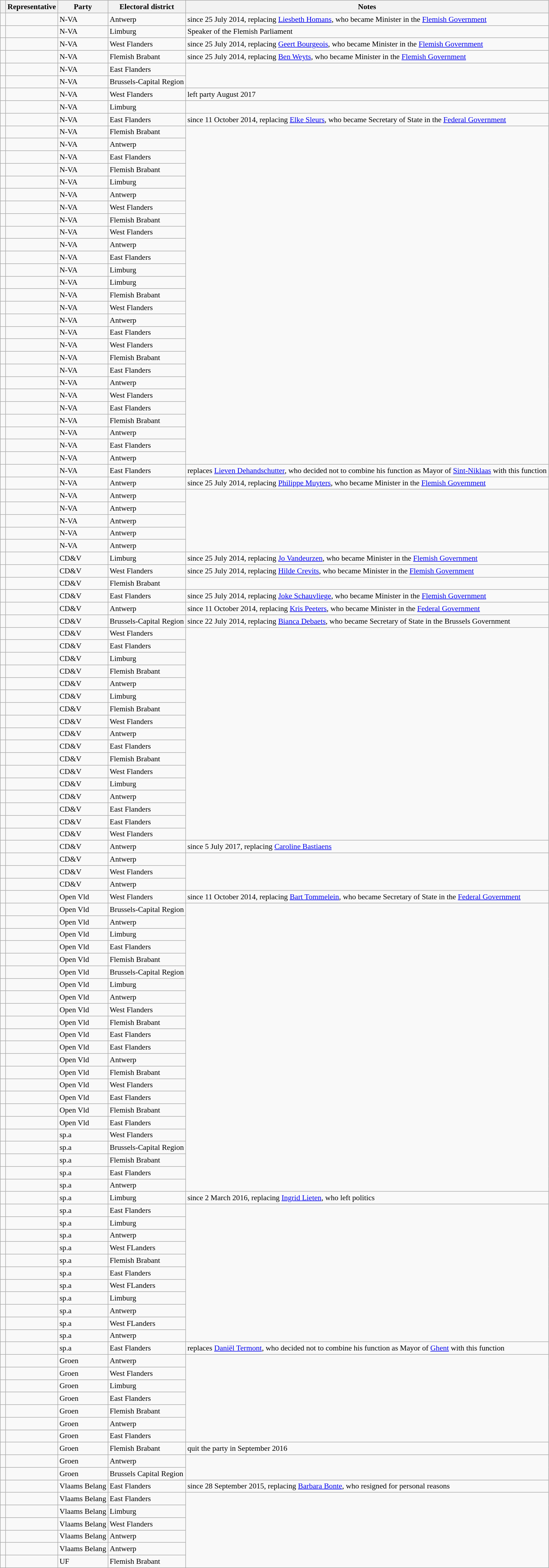<table class="sortable wikitable" style="text-align:left; font-size:90%;">
<tr>
<th class="unsortable"> </th>
<th>Representative</th>
<th>Party</th>
<th>Electoral district</th>
<th>Notes</th>
</tr>
<tr>
<td></td>
<td></td>
<td>N-VA</td>
<td>Antwerp</td>
<td>since 25 July 2014, replacing <a href='#'>Liesbeth Homans</a>, who became Minister in the <a href='#'>Flemish Government</a></td>
</tr>
<tr>
<td></td>
<td></td>
<td>N-VA</td>
<td>Limburg</td>
<td>Speaker of the Flemish Parliament</td>
</tr>
<tr>
<td></td>
<td></td>
<td>N-VA</td>
<td>West Flanders</td>
<td>since 25 July 2014, replacing <a href='#'>Geert Bourgeois</a>, who became Minister in the <a href='#'>Flemish Government</a></td>
</tr>
<tr>
<td></td>
<td></td>
<td>N-VA</td>
<td>Flemish Brabant</td>
<td>since 25 July 2014, replacing <a href='#'>Ben Weyts</a>, who became Minister in the <a href='#'>Flemish Government</a></td>
</tr>
<tr>
<td></td>
<td></td>
<td>N-VA</td>
<td>East Flanders</td>
</tr>
<tr>
<td></td>
<td></td>
<td>N-VA</td>
<td>Brussels-Capital Region</td>
</tr>
<tr>
<td></td>
<td></td>
<td>N-VA</td>
<td>West Flanders</td>
<td>left party August 2017</td>
</tr>
<tr>
<td></td>
<td></td>
<td>N-VA</td>
<td>Limburg</td>
</tr>
<tr>
<td></td>
<td></td>
<td>N-VA</td>
<td>East Flanders</td>
<td>since 11 October 2014, replacing <a href='#'>Elke Sleurs</a>, who became Secretary of State in the <a href='#'>Federal Government</a></td>
</tr>
<tr>
<td></td>
<td></td>
<td>N-VA</td>
<td>Flemish Brabant</td>
</tr>
<tr>
<td></td>
<td></td>
<td>N-VA</td>
<td>Antwerp</td>
</tr>
<tr>
<td></td>
<td></td>
<td>N-VA</td>
<td>East Flanders</td>
</tr>
<tr>
<td></td>
<td></td>
<td>N-VA</td>
<td>Flemish Brabant</td>
</tr>
<tr>
<td></td>
<td></td>
<td>N-VA</td>
<td>Limburg</td>
</tr>
<tr>
<td></td>
<td></td>
<td>N-VA</td>
<td>Antwerp</td>
</tr>
<tr>
<td></td>
<td></td>
<td>N-VA</td>
<td>West Flanders</td>
</tr>
<tr>
<td></td>
<td></td>
<td>N-VA</td>
<td>Flemish Brabant</td>
</tr>
<tr>
<td></td>
<td></td>
<td>N-VA</td>
<td>West Flanders</td>
</tr>
<tr>
<td></td>
<td></td>
<td>N-VA</td>
<td>Antwerp</td>
</tr>
<tr>
<td></td>
<td></td>
<td>N-VA</td>
<td>East Flanders</td>
</tr>
<tr>
<td></td>
<td></td>
<td>N-VA</td>
<td>Limburg</td>
</tr>
<tr>
<td></td>
<td></td>
<td>N-VA</td>
<td>Limburg</td>
</tr>
<tr>
<td></td>
<td></td>
<td>N-VA</td>
<td>Flemish Brabant</td>
</tr>
<tr>
<td></td>
<td></td>
<td>N-VA</td>
<td>West Flanders</td>
</tr>
<tr>
<td></td>
<td></td>
<td>N-VA</td>
<td>Antwerp</td>
</tr>
<tr>
<td></td>
<td></td>
<td>N-VA</td>
<td>East Flanders</td>
</tr>
<tr>
<td></td>
<td></td>
<td>N-VA</td>
<td>West Flanders</td>
</tr>
<tr>
<td></td>
<td></td>
<td>N-VA</td>
<td>Flemish Brabant</td>
</tr>
<tr>
<td></td>
<td></td>
<td>N-VA</td>
<td>East Flanders</td>
</tr>
<tr>
<td></td>
<td></td>
<td>N-VA</td>
<td>Antwerp</td>
</tr>
<tr>
<td></td>
<td></td>
<td>N-VA</td>
<td>West Flanders</td>
</tr>
<tr>
<td></td>
<td></td>
<td>N-VA</td>
<td>East Flanders</td>
</tr>
<tr>
<td></td>
<td></td>
<td>N-VA</td>
<td>Flemish Brabant</td>
</tr>
<tr>
<td></td>
<td></td>
<td>N-VA</td>
<td>Antwerp</td>
</tr>
<tr>
<td></td>
<td></td>
<td>N-VA</td>
<td>East Flanders</td>
</tr>
<tr>
<td></td>
<td></td>
<td>N-VA</td>
<td>Antwerp</td>
</tr>
<tr>
<td></td>
<td></td>
<td>N-VA</td>
<td>East Flanders</td>
<td>replaces <a href='#'>Lieven Dehandschutter</a>, who decided not to combine his function as Mayor of <a href='#'>Sint-Niklaas</a> with this function</td>
</tr>
<tr>
<td></td>
<td></td>
<td>N-VA</td>
<td>Antwerp</td>
<td>since 25 July 2014, replacing <a href='#'>Philippe Muyters</a>, who became Minister in the <a href='#'>Flemish Government</a></td>
</tr>
<tr>
<td></td>
<td></td>
<td>N-VA</td>
<td>Antwerp</td>
</tr>
<tr>
<td></td>
<td></td>
<td>N-VA</td>
<td>Antwerp</td>
</tr>
<tr>
<td></td>
<td></td>
<td>N-VA</td>
<td>Antwerp</td>
</tr>
<tr>
<td></td>
<td></td>
<td>N-VA</td>
<td>Antwerp</td>
</tr>
<tr>
<td></td>
<td></td>
<td>N-VA</td>
<td>Antwerp</td>
</tr>
<tr>
<td></td>
<td></td>
<td>CD&V</td>
<td>Limburg</td>
<td>since 25 July 2014, replacing <a href='#'>Jo Vandeurzen</a>, who became Minister in the <a href='#'>Flemish Government</a></td>
</tr>
<tr>
<td></td>
<td></td>
<td>CD&V</td>
<td>West Flanders</td>
<td>since 25 July 2014, replacing <a href='#'>Hilde Crevits</a>, who became Minister in the <a href='#'>Flemish Government</a></td>
</tr>
<tr>
<td></td>
<td></td>
<td>CD&V</td>
<td>Flemish Brabant</td>
</tr>
<tr>
<td></td>
<td></td>
<td>CD&V</td>
<td>East Flanders</td>
<td>since 25 July 2014, replacing <a href='#'>Joke Schauvliege</a>, who became Minister in the <a href='#'>Flemish Government</a></td>
</tr>
<tr>
<td></td>
<td></td>
<td>CD&V</td>
<td>Antwerp</td>
<td>since 11 October 2014, replacing <a href='#'>Kris Peeters</a>, who became Minister in the <a href='#'>Federal Government</a></td>
</tr>
<tr>
<td></td>
<td></td>
<td>CD&V</td>
<td>Brussels-Capital Region</td>
<td>since 22 July 2014, replacing <a href='#'>Bianca Debaets</a>, who became Secretary of State in the Brussels Government</td>
</tr>
<tr>
<td></td>
<td></td>
<td>CD&V</td>
<td>West Flanders</td>
</tr>
<tr>
<td></td>
<td></td>
<td>CD&V</td>
<td>East Flanders</td>
</tr>
<tr>
<td></td>
<td></td>
<td>CD&V</td>
<td>Limburg</td>
</tr>
<tr>
<td></td>
<td></td>
<td>CD&V</td>
<td>Flemish Brabant</td>
</tr>
<tr>
<td></td>
<td></td>
<td>CD&V</td>
<td>Antwerp</td>
</tr>
<tr>
<td></td>
<td></td>
<td>CD&V</td>
<td>Limburg</td>
</tr>
<tr>
<td></td>
<td></td>
<td>CD&V</td>
<td>Flemish Brabant</td>
</tr>
<tr>
<td></td>
<td></td>
<td>CD&V</td>
<td>West Flanders</td>
</tr>
<tr>
<td></td>
<td></td>
<td>CD&V</td>
<td>Antwerp</td>
</tr>
<tr>
<td></td>
<td></td>
<td>CD&V</td>
<td>East Flanders</td>
</tr>
<tr>
<td></td>
<td></td>
<td>CD&V</td>
<td>Flemish Brabant</td>
</tr>
<tr>
<td></td>
<td></td>
<td>CD&V</td>
<td>West Flanders</td>
</tr>
<tr>
<td></td>
<td></td>
<td>CD&V</td>
<td>Limburg</td>
</tr>
<tr>
<td></td>
<td></td>
<td>CD&V</td>
<td>Antwerp</td>
</tr>
<tr>
<td></td>
<td></td>
<td>CD&V</td>
<td>East Flanders</td>
</tr>
<tr>
<td></td>
<td></td>
<td>CD&V</td>
<td>East Flanders</td>
</tr>
<tr>
<td></td>
<td></td>
<td>CD&V</td>
<td>West Flanders</td>
</tr>
<tr>
<td></td>
<td></td>
<td>CD&V</td>
<td>Antwerp</td>
<td>since 5 July 2017, replacing <a href='#'>Caroline Bastiaens</a></td>
</tr>
<tr>
<td></td>
<td></td>
<td>CD&V</td>
<td>Antwerp</td>
</tr>
<tr>
<td></td>
<td></td>
<td>CD&V</td>
<td>West Flanders</td>
</tr>
<tr>
<td></td>
<td></td>
<td>CD&V</td>
<td>Antwerp</td>
</tr>
<tr>
<td></td>
<td></td>
<td>Open Vld</td>
<td>West Flanders</td>
<td>since 11 October 2014, replacing <a href='#'>Bart Tommelein</a>, who became Secretary of State in the <a href='#'>Federal Government</a></td>
</tr>
<tr>
<td></td>
<td></td>
<td>Open Vld</td>
<td>Brussels-Capital Region</td>
</tr>
<tr>
<td></td>
<td></td>
<td>Open Vld</td>
<td>Antwerp</td>
</tr>
<tr>
<td></td>
<td></td>
<td>Open Vld</td>
<td>Limburg</td>
</tr>
<tr>
<td></td>
<td></td>
<td>Open Vld</td>
<td>East Flanders</td>
</tr>
<tr>
<td></td>
<td></td>
<td>Open Vld</td>
<td>Flemish Brabant</td>
</tr>
<tr>
<td></td>
<td></td>
<td>Open Vld</td>
<td>Brussels-Capital Region</td>
</tr>
<tr>
<td></td>
<td></td>
<td>Open Vld</td>
<td>Limburg</td>
</tr>
<tr>
<td></td>
<td></td>
<td>Open Vld</td>
<td>Antwerp</td>
</tr>
<tr>
<td></td>
<td></td>
<td>Open Vld</td>
<td>West Flanders</td>
</tr>
<tr>
<td></td>
<td></td>
<td>Open Vld</td>
<td>Flemish Brabant</td>
</tr>
<tr>
<td></td>
<td></td>
<td>Open Vld</td>
<td>East Flanders</td>
</tr>
<tr>
<td></td>
<td></td>
<td>Open Vld</td>
<td>East Flanders</td>
</tr>
<tr>
<td></td>
<td></td>
<td>Open Vld</td>
<td>Antwerp</td>
</tr>
<tr>
<td></td>
<td></td>
<td>Open Vld</td>
<td>Flemish Brabant</td>
</tr>
<tr>
<td></td>
<td></td>
<td>Open Vld</td>
<td>West Flanders</td>
</tr>
<tr>
<td></td>
<td></td>
<td>Open Vld</td>
<td>East Flanders</td>
</tr>
<tr>
<td></td>
<td></td>
<td>Open Vld</td>
<td>Flemish Brabant</td>
</tr>
<tr>
<td></td>
<td></td>
<td>Open Vld</td>
<td>East Flanders</td>
</tr>
<tr>
<td></td>
<td></td>
<td>sp.a</td>
<td>West Flanders</td>
</tr>
<tr>
<td></td>
<td></td>
<td>sp.a</td>
<td>Brussels-Capital Region</td>
</tr>
<tr>
<td></td>
<td></td>
<td>sp.a</td>
<td>Flemish Brabant</td>
</tr>
<tr>
<td></td>
<td></td>
<td>sp.a</td>
<td>East Flanders</td>
</tr>
<tr>
<td></td>
<td></td>
<td>sp.a</td>
<td>Antwerp</td>
</tr>
<tr>
<td></td>
<td></td>
<td>sp.a</td>
<td>Limburg</td>
<td>since 2 March 2016, replacing <a href='#'>Ingrid Lieten</a>, who left politics</td>
</tr>
<tr>
<td></td>
<td></td>
<td>sp.a</td>
<td>East Flanders</td>
</tr>
<tr>
<td></td>
<td></td>
<td>sp.a</td>
<td>Limburg</td>
</tr>
<tr>
<td></td>
<td></td>
<td>sp.a</td>
<td>Antwerp</td>
</tr>
<tr>
<td></td>
<td></td>
<td>sp.a</td>
<td>West FLanders</td>
</tr>
<tr>
<td></td>
<td></td>
<td>sp.a</td>
<td>Flemish Brabant</td>
</tr>
<tr>
<td></td>
<td></td>
<td>sp.a</td>
<td>East Flanders</td>
</tr>
<tr>
<td></td>
<td></td>
<td>sp.a</td>
<td>West FLanders</td>
</tr>
<tr>
<td></td>
<td></td>
<td>sp.a</td>
<td>Limburg</td>
</tr>
<tr>
<td></td>
<td></td>
<td>sp.a</td>
<td>Antwerp</td>
</tr>
<tr>
<td></td>
<td></td>
<td>sp.a</td>
<td>West FLanders</td>
</tr>
<tr>
<td></td>
<td></td>
<td>sp.a</td>
<td>Antwerp</td>
</tr>
<tr>
<td></td>
<td></td>
<td>sp.a</td>
<td>East Flanders</td>
<td>replaces <a href='#'>Daniël Termont</a>, who decided not to combine his function as Mayor of <a href='#'>Ghent</a> with this function</td>
</tr>
<tr>
<td></td>
<td></td>
<td>Groen</td>
<td>Antwerp</td>
</tr>
<tr>
<td></td>
<td></td>
<td>Groen</td>
<td>West Flanders</td>
</tr>
<tr>
<td></td>
<td></td>
<td>Groen</td>
<td>Limburg</td>
</tr>
<tr>
<td></td>
<td></td>
<td>Groen</td>
<td>East Flanders</td>
</tr>
<tr>
<td></td>
<td></td>
<td>Groen</td>
<td>Flemish Brabant</td>
</tr>
<tr>
<td></td>
<td></td>
<td>Groen</td>
<td>Antwerp</td>
</tr>
<tr>
<td></td>
<td></td>
<td>Groen</td>
<td>East Flanders</td>
</tr>
<tr>
<td></td>
<td></td>
<td>Groen</td>
<td>Flemish Brabant</td>
<td>quit the party in September 2016</td>
</tr>
<tr>
<td></td>
<td></td>
<td>Groen</td>
<td>Antwerp</td>
</tr>
<tr>
<td></td>
<td></td>
<td>Groen</td>
<td>Brussels Capital Region</td>
</tr>
<tr>
<td></td>
<td></td>
<td>Vlaams Belang</td>
<td>East Flanders</td>
<td>since 28 September 2015, replacing <a href='#'>Barbara Bonte</a>, who resigned for personal reasons</td>
</tr>
<tr>
<td></td>
<td></td>
<td>Vlaams Belang</td>
<td>East Flanders</td>
</tr>
<tr>
<td></td>
<td></td>
<td>Vlaams Belang</td>
<td>Limburg</td>
</tr>
<tr>
<td></td>
<td></td>
<td>Vlaams Belang</td>
<td>West Flanders</td>
</tr>
<tr>
<td></td>
<td></td>
<td>Vlaams Belang</td>
<td>Antwerp</td>
</tr>
<tr>
<td></td>
<td></td>
<td>Vlaams Belang</td>
<td>Antwerp</td>
</tr>
<tr>
<td></td>
<td></td>
<td>UF</td>
<td>Flemish Brabant</td>
</tr>
</table>
